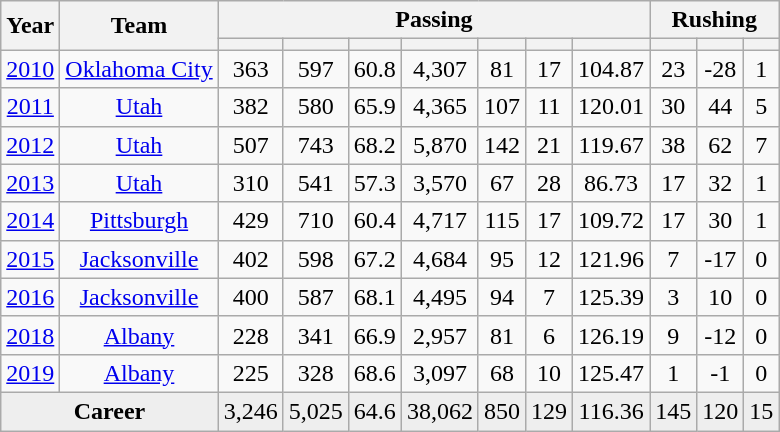<table class="wikitable sortable" style="text-align:center">
<tr>
<th rowspan=2>Year</th>
<th rowspan=2>Team</th>
<th colspan=7>Passing</th>
<th colspan=3>Rushing</th>
</tr>
<tr>
<th></th>
<th></th>
<th></th>
<th></th>
<th></th>
<th></th>
<th></th>
<th></th>
<th></th>
<th></th>
</tr>
<tr>
<td><a href='#'>2010</a></td>
<td><a href='#'>Oklahoma City</a></td>
<td>363</td>
<td>597</td>
<td>60.8</td>
<td>4,307</td>
<td>81</td>
<td>17</td>
<td>104.87</td>
<td>23</td>
<td>-28</td>
<td>1</td>
</tr>
<tr>
<td><a href='#'>2011</a></td>
<td><a href='#'>Utah</a></td>
<td>382</td>
<td>580</td>
<td>65.9</td>
<td>4,365</td>
<td>107</td>
<td>11</td>
<td>120.01</td>
<td>30</td>
<td>44</td>
<td>5</td>
</tr>
<tr>
<td><a href='#'>2012</a></td>
<td><a href='#'>Utah</a></td>
<td>507</td>
<td>743</td>
<td>68.2</td>
<td>5,870</td>
<td>142</td>
<td>21</td>
<td>119.67</td>
<td>38</td>
<td>62</td>
<td>7</td>
</tr>
<tr>
<td><a href='#'>2013</a></td>
<td><a href='#'>Utah</a></td>
<td>310</td>
<td>541</td>
<td>57.3</td>
<td>3,570</td>
<td>67</td>
<td>28</td>
<td>86.73</td>
<td>17</td>
<td>32</td>
<td>1</td>
</tr>
<tr>
<td><a href='#'>2014</a></td>
<td><a href='#'>Pittsburgh</a></td>
<td>429</td>
<td>710</td>
<td>60.4</td>
<td>4,717</td>
<td>115</td>
<td>17</td>
<td>109.72</td>
<td>17</td>
<td>30</td>
<td>1</td>
</tr>
<tr>
<td><a href='#'>2015</a></td>
<td><a href='#'>Jacksonville</a></td>
<td>402</td>
<td>598</td>
<td>67.2</td>
<td>4,684</td>
<td>95</td>
<td>12</td>
<td>121.96</td>
<td>7</td>
<td>-17</td>
<td>0</td>
</tr>
<tr>
<td><a href='#'>2016</a></td>
<td><a href='#'>Jacksonville</a></td>
<td>400</td>
<td>587</td>
<td>68.1</td>
<td>4,495</td>
<td>94</td>
<td>7</td>
<td>125.39</td>
<td>3</td>
<td>10</td>
<td>0</td>
</tr>
<tr>
<td><a href='#'>2018</a></td>
<td><a href='#'>Albany</a></td>
<td>228</td>
<td>341</td>
<td>66.9</td>
<td>2,957</td>
<td>81</td>
<td>6</td>
<td>126.19</td>
<td>9</td>
<td>-12</td>
<td>0</td>
</tr>
<tr>
<td><a href='#'>2019</a></td>
<td><a href='#'>Albany</a></td>
<td>225</td>
<td>328</td>
<td>68.6</td>
<td>3,097</td>
<td>68</td>
<td>10</td>
<td>125.47</td>
<td>1</td>
<td>-1</td>
<td>0</td>
</tr>
<tr class="sortbottom" style="background:#eee;">
<td colspan=2><strong>Career</strong></td>
<td>3,246</td>
<td>5,025</td>
<td>64.6</td>
<td>38,062</td>
<td>850</td>
<td>129</td>
<td>116.36</td>
<td>145</td>
<td>120</td>
<td>15</td>
</tr>
</table>
